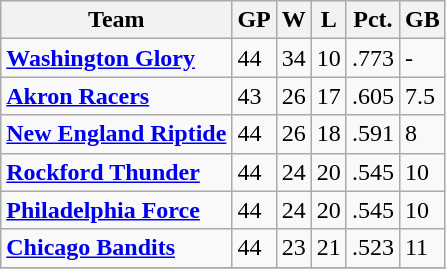<table class="wikitable">
<tr>
<th>Team</th>
<th>GP</th>
<th>W</th>
<th>L</th>
<th>Pct.</th>
<th>GB</th>
</tr>
<tr>
<td><strong><a href='#'>Washington Glory</a></strong></td>
<td>44</td>
<td>34</td>
<td>10</td>
<td>.773</td>
<td>-</td>
</tr>
<tr>
<td><strong><a href='#'>Akron Racers</a></strong></td>
<td>43</td>
<td>26</td>
<td>17</td>
<td>.605</td>
<td>7.5</td>
</tr>
<tr>
<td><strong><a href='#'>New England Riptide</a></strong></td>
<td>44</td>
<td>26</td>
<td>18</td>
<td>.591</td>
<td>8</td>
</tr>
<tr>
<td><strong><a href='#'>Rockford Thunder</a></strong></td>
<td>44</td>
<td>24</td>
<td>20</td>
<td>.545</td>
<td>10</td>
</tr>
<tr>
<td><strong><a href='#'>Philadelphia Force</a></strong></td>
<td>44</td>
<td>24</td>
<td>20</td>
<td>.545</td>
<td>10</td>
</tr>
<tr>
<td><strong><a href='#'>Chicago Bandits</a></strong></td>
<td>44</td>
<td>23</td>
<td>21</td>
<td>.523</td>
<td>11</td>
</tr>
<tr>
</tr>
</table>
